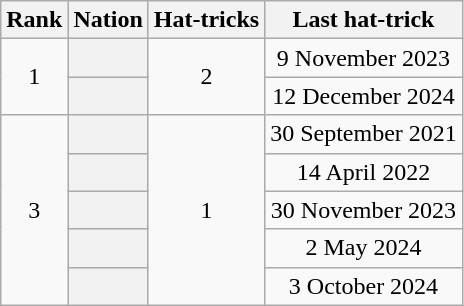<table class="wikitable sortable plainrowheaders" style="text-align:center">
<tr>
<th scope="col">Rank</th>
<th scope="col">Nation</th>
<th scope="col">Hat-tricks</th>
<th scope="col">Last hat-trick</th>
</tr>
<tr>
<td rowspan="2">1</td>
<th scope="row"></th>
<td rowspan="2">2</td>
<td>9 November 2023</td>
</tr>
<tr>
<th scope="row"></th>
<td>12 December 2024</td>
</tr>
<tr>
<td rowspan="5">3</td>
<th scope="row"></th>
<td rowspan="5">1</td>
<td>30 September 2021</td>
</tr>
<tr>
<th scope="row"></th>
<td>14 April 2022</td>
</tr>
<tr>
<th scope="row"></th>
<td>30 November 2023</td>
</tr>
<tr>
<th scope="row"></th>
<td>2 May 2024</td>
</tr>
<tr>
<th scope="row"></th>
<td>3 October 2024</td>
</tr>
</table>
